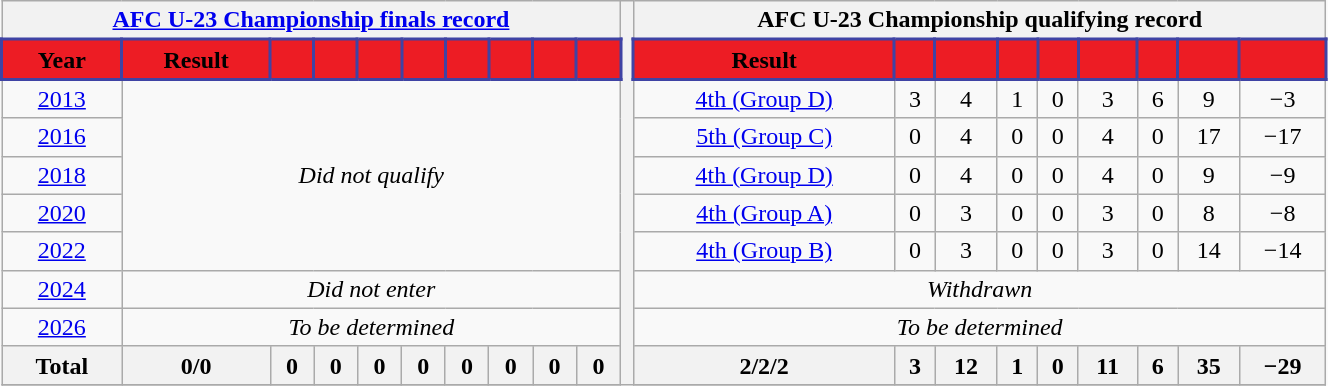<table Class = "wikitable" style = "text-align: center; width:70%;">
<tr>
<th colspan=10><a href='#'>AFC U-23 Championship finals record</a></th>
<th style="width:1%;" rowspan="25"></th>
<th colspan=9>AFC U-23 Championship qualifying record</th>
</tr>
<tr>
<th style="background:#ED1C24;border: 2px solid #3F43A4;"><span>Year</span></th>
<th style="background:#ED1C24;border: 2px solid #3F43A4;"><span>Result</span></th>
<th style="background:#ED1C24;border: 2px solid #3F43A4;"><span></span></th>
<th style="background:#ED1C24;border: 2px solid #3F43A4;"><span></span></th>
<th style="background:#ED1C24;border: 2px solid #3F43A4;"><span></span></th>
<th style="background:#ED1C24;border: 2px solid #3F43A4;"><span></span></th>
<th style="background:#ED1C24;border: 2px solid #3F43A4;"><span></span></th>
<th style="background:#ED1C24;border: 2px solid #3F43A4;"><span></span></th>
<th style="background:#ED1C24;border: 2px solid #3F43A4;"><span></span></th>
<th style="background:#ED1C24;border: 2px solid #3F43A4;"><span></span></th>
<th style="background:#ED1C24;border: 2px solid #3F43A4;"><span>Result</span></th>
<th style="background:#ED1C24;border: 2px solid #3F43A4;"><span></span></th>
<th style="background:#ED1C24;border: 2px solid #3F43A4;"><span></span></th>
<th style="background:#ED1C24;border: 2px solid #3F43A4;"><span></span></th>
<th style="background:#ED1C24;border: 2px solid #3F43A4;"><span></span></th>
<th style="background:#ED1C24;border: 2px solid #3F43A4;"><span></span></th>
<th style="background:#ED1C24;border: 2px solid #3F43A4;"><span></span></th>
<th style="background:#ED1C24;border: 2px solid #3F43A4;"><span></span></th>
<th style="background:#ED1C24;border: 2px solid #3F43A4;"><span></span></th>
</tr>
<tr>
<td> <a href='#'>2013</a></td>
<td colspan="9" rowspan=5><em>Did not qualify</em></td>
<td><a href='#'>4th (Group D)</a></td>
<td>3</td>
<td>4</td>
<td>1</td>
<td>0</td>
<td>3</td>
<td>6</td>
<td>9</td>
<td>−3</td>
</tr>
<tr>
<td> <a href='#'>2016</a></td>
<td><a href='#'>5th (Group C)</a></td>
<td>0</td>
<td>4</td>
<td>0</td>
<td>0</td>
<td>4</td>
<td>0</td>
<td>17</td>
<td>−17</td>
</tr>
<tr>
<td> <a href='#'>2018</a></td>
<td><a href='#'>4th (Group D)</a></td>
<td>0</td>
<td>4</td>
<td>0</td>
<td>0</td>
<td>4</td>
<td>0</td>
<td>9</td>
<td>−9</td>
</tr>
<tr>
<td> <a href='#'>2020</a></td>
<td><a href='#'>4th (Group A)</a></td>
<td>0</td>
<td>3</td>
<td>0</td>
<td>0</td>
<td>3</td>
<td>0</td>
<td>8</td>
<td>−8</td>
</tr>
<tr>
<td> <a href='#'>2022</a></td>
<td><a href='#'>4th (Group B)</a></td>
<td>0</td>
<td>3</td>
<td>0</td>
<td>0</td>
<td>3</td>
<td>0</td>
<td>14</td>
<td>−14</td>
</tr>
<tr>
<td> <a href='#'>2024</a></td>
<td colspan="9"><em>Did not enter</em></td>
<td colspan="9"><em>Withdrawn</em></td>
</tr>
<tr>
<td> <a href='#'>2026</a></td>
<td colspan="9"><em>To be determined</em></td>
<td colspan="9"><em>To be determined</em></td>
</tr>
<tr>
<th><strong>Total</strong> <em></th>
<th>0/0</th>
<th>0</th>
<th>0</th>
<th>0</th>
<th>0</th>
<th>0</th>
<th>0</th>
<th>0</th>
<th>0</th>
<th>2/2/2</th>
<th>3</th>
<th>12</th>
<th>1</th>
<th>0</th>
<th>11</th>
<th>6</th>
<th>35</th>
<th>−29</th>
</tr>
<tr>
</tr>
</table>
